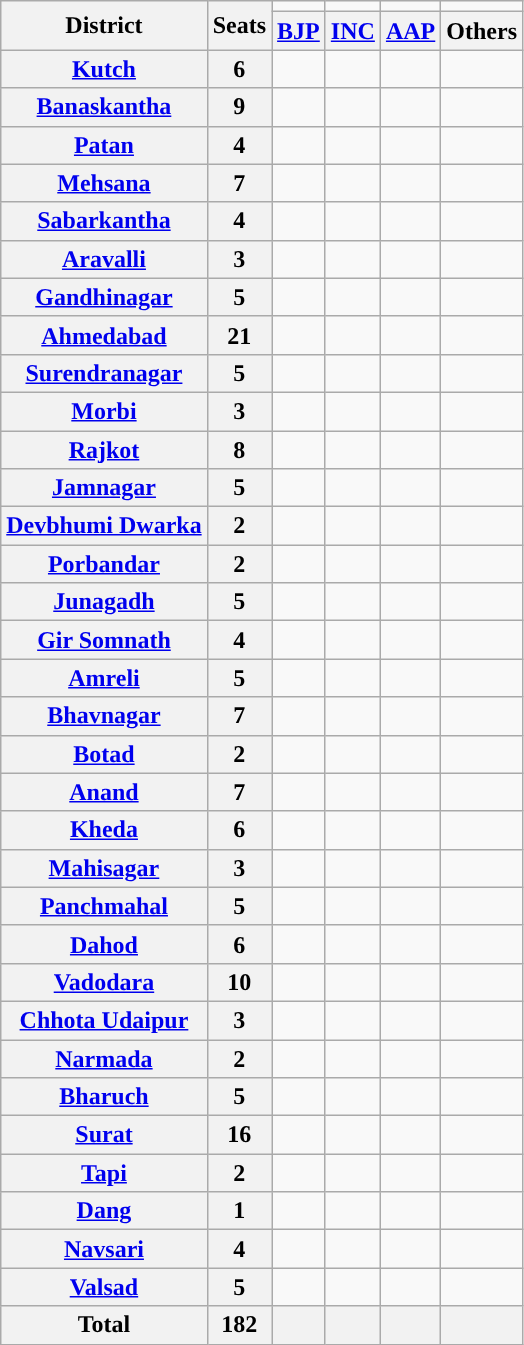<table class="wikitable" style="text-align:center;">
<tr>
<th rowspan="2">District</th>
<th rowspan="2">Seats</th>
<td style="color:inherit;background:"></td>
<td style="color:inherit;background:"></td>
<td style="color:inherit;background:"></td>
<td style="color:inherit;background:"></td>
</tr>
<tr>
<th><a href='#'>BJP</a></th>
<th><a href='#'>INC</a></th>
<th><a href='#'>AAP</a></th>
<th>Others</th>
</tr>
<tr>
<th><a href='#'>Kutch</a></th>
<th>6</th>
<td></td>
<td></td>
<td></td>
<td></td>
</tr>
<tr>
<th><a href='#'>Banaskantha</a></th>
<th>9</th>
<td></td>
<td></td>
<td></td>
<td></td>
</tr>
<tr>
<th><a href='#'>Patan</a></th>
<th>4</th>
<td></td>
<td></td>
<td></td>
<td></td>
</tr>
<tr>
<th><a href='#'>Mehsana</a></th>
<th>7</th>
<td></td>
<td></td>
<td></td>
<td></td>
</tr>
<tr>
<th><a href='#'>Sabarkantha</a></th>
<th>4</th>
<td></td>
<td></td>
<td></td>
<td></td>
</tr>
<tr>
<th><a href='#'>Aravalli</a></th>
<th>3</th>
<td></td>
<td></td>
<td></td>
<td></td>
</tr>
<tr>
<th><a href='#'>Gandhinagar</a></th>
<th>5</th>
<td></td>
<td></td>
<td></td>
<td></td>
</tr>
<tr>
<th><a href='#'>Ahmedabad</a></th>
<th>21</th>
<td></td>
<td></td>
<td></td>
<td></td>
</tr>
<tr>
<th><a href='#'>Surendranagar</a></th>
<th>5</th>
<td></td>
<td></td>
<td></td>
<td></td>
</tr>
<tr>
<th><a href='#'>Morbi</a></th>
<th>3</th>
<td></td>
<td></td>
<td></td>
<td></td>
</tr>
<tr>
<th><a href='#'>Rajkot</a></th>
<th>8</th>
<td></td>
<td></td>
<td></td>
<td></td>
</tr>
<tr>
<th><a href='#'>Jamnagar</a></th>
<th>5</th>
<td></td>
<td></td>
<td></td>
<td></td>
</tr>
<tr>
<th><a href='#'>Devbhumi Dwarka</a></th>
<th>2</th>
<td></td>
<td></td>
<td></td>
<td></td>
</tr>
<tr>
<th><a href='#'>Porbandar</a></th>
<th>2</th>
<td></td>
<td></td>
<td></td>
<td></td>
</tr>
<tr>
<th><a href='#'>Junagadh</a></th>
<th>5</th>
<td></td>
<td></td>
<td></td>
<td></td>
</tr>
<tr>
<th><a href='#'>Gir Somnath</a></th>
<th>4</th>
<td></td>
<td></td>
<td></td>
<td></td>
</tr>
<tr>
<th><a href='#'>Amreli</a></th>
<th>5</th>
<td></td>
<td></td>
<td></td>
<td></td>
</tr>
<tr>
<th><a href='#'>Bhavnagar</a></th>
<th>7</th>
<td></td>
<td></td>
<td></td>
<td></td>
</tr>
<tr>
<th><a href='#'>Botad</a></th>
<th>2</th>
<td></td>
<td></td>
<td></td>
<td></td>
</tr>
<tr>
<th><a href='#'>Anand</a></th>
<th>7</th>
<td></td>
<td></td>
<td></td>
<td></td>
</tr>
<tr>
<th><a href='#'>Kheda</a></th>
<th>6</th>
<td></td>
<td></td>
<td></td>
<td></td>
</tr>
<tr>
<th><a href='#'>Mahisagar</a></th>
<th>3</th>
<td></td>
<td></td>
<td></td>
<td></td>
</tr>
<tr>
<th><a href='#'>Panchmahal</a></th>
<th>5</th>
<td></td>
<td></td>
<td></td>
<td></td>
</tr>
<tr>
<th><a href='#'>Dahod</a></th>
<th>6</th>
<td></td>
<td></td>
<td></td>
<td></td>
</tr>
<tr>
<th><a href='#'>Vadodara</a></th>
<th>10</th>
<td></td>
<td></td>
<td></td>
<td></td>
</tr>
<tr>
<th><a href='#'>Chhota Udaipur</a></th>
<th>3</th>
<td></td>
<td></td>
<td></td>
<td></td>
</tr>
<tr>
<th><a href='#'>Narmada</a></th>
<th>2</th>
<td></td>
<td></td>
<td></td>
<td></td>
</tr>
<tr>
<th><a href='#'>Bharuch</a></th>
<th>5</th>
<td></td>
<td></td>
<td></td>
<td></td>
</tr>
<tr>
<th><a href='#'>Surat</a></th>
<th>16</th>
<td></td>
<td></td>
<td></td>
<td></td>
</tr>
<tr>
<th><a href='#'>Tapi</a></th>
<th>2</th>
<td></td>
<td></td>
<td></td>
<td></td>
</tr>
<tr>
<th><a href='#'>Dang</a></th>
<th>1</th>
<td></td>
<td></td>
<td></td>
<td></td>
</tr>
<tr>
<th><a href='#'>Navsari</a></th>
<th>4</th>
<td></td>
<td></td>
<td></td>
<td></td>
</tr>
<tr>
<th><a href='#'>Valsad</a></th>
<th>5</th>
<td></td>
<td></td>
<td></td>
<td></td>
</tr>
<tr>
<th>Total</th>
<th>182</th>
<th></th>
<th></th>
<th></th>
<th></th>
</tr>
</table>
